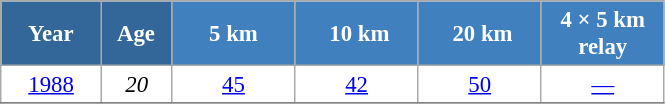<table class="wikitable" style="font-size:95%; text-align:center; border:grey solid 1px; border-collapse:collapse; background:#ffffff;">
<tr>
<th style="background-color:#369; color:white; width:60px;"> Year </th>
<th style="background-color:#369; color:white; width:40px;"> Age </th>
<th style="background-color:#4180be; color:white; width:75px;"> 5 km </th>
<th style="background-color:#4180be; color:white; width:75px;"> 10 km</th>
<th style="background-color:#4180be; color:white; width:75px;"> 20 km</th>
<th style="background-color:#4180be; color:white; width:75px;"> 4 × 5 km <br> relay </th>
</tr>
<tr>
<td><a href='#'>1988</a></td>
<td><em>20</em></td>
<td><a href='#'>45</a></td>
<td><a href='#'>42</a></td>
<td><a href='#'>50</a></td>
<td><a href='#'>—</a></td>
</tr>
<tr>
</tr>
</table>
